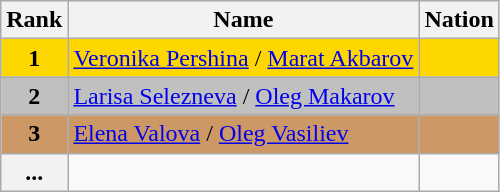<table class="wikitable">
<tr>
<th>Rank</th>
<th>Name</th>
<th>Nation</th>
</tr>
<tr bgcolor="gold">
<td align="center"><strong>1</strong></td>
<td><a href='#'>Veronika Pershina</a> / <a href='#'>Marat Akbarov</a></td>
<td></td>
</tr>
<tr bgcolor="silver">
<td align="center"><strong>2</strong></td>
<td><a href='#'>Larisa Selezneva</a> / <a href='#'>Oleg Makarov</a></td>
<td></td>
</tr>
<tr bgcolor="cc9966">
<td align="center"><strong>3</strong></td>
<td><a href='#'>Elena Valova</a> / <a href='#'>Oleg Vasiliev</a></td>
<td></td>
</tr>
<tr>
<th>...</th>
<td></td>
<td></td>
</tr>
</table>
